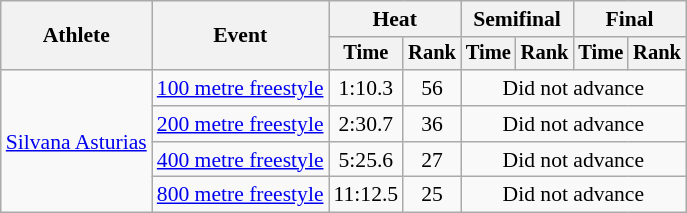<table class=wikitable style="font-size:90%">
<tr>
<th rowspan="2">Athlete</th>
<th rowspan="2">Event</th>
<th colspan="2">Heat</th>
<th colspan="2">Semifinal</th>
<th colspan="2">Final</th>
</tr>
<tr style="font-size:95%">
<th>Time</th>
<th>Rank</th>
<th>Time</th>
<th>Rank</th>
<th>Time</th>
<th>Rank</th>
</tr>
<tr align=center>
<td align=left rowspan=4><a href='#'>Silvana Asturias</a></td>
<td align=left><a href='#'>100 metre freestyle</a></td>
<td align=center>1:10.3</td>
<td align=center>56</td>
<td colspan=4 align=center>Did not advance</td>
</tr>
<tr>
<td align=left><a href='#'>200 metre freestyle</a></td>
<td align=center>2:30.7</td>
<td align=center>36</td>
<td colspan=4 align=center>Did not advance</td>
</tr>
<tr>
<td align=left><a href='#'>400 metre freestyle</a></td>
<td align=center>5:25.6</td>
<td align=center>27</td>
<td colspan=4 align=center>Did not advance</td>
</tr>
<tr>
<td align=left><a href='#'>800 metre freestyle</a></td>
<td align=center>11:12.5</td>
<td align=center>25</td>
<td colspan=4 align=center>Did not advance</td>
</tr>
</table>
